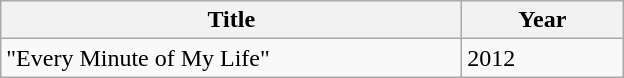<table class="wikitable">
<tr>
<th style="width:300px;">Title</th>
<th style="width:100px;">Year</th>
</tr>
<tr>
<td align="left">"Every Minute of My Life"</td>
<td align="left">2012</td>
</tr>
</table>
